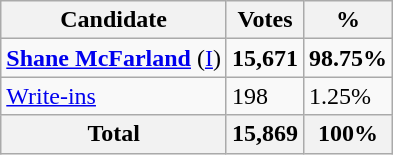<table class="wikitable">
<tr>
<th>Candidate</th>
<th>Votes</th>
<th>%</th>
</tr>
<tr>
<td><strong><a href='#'>Shane McFarland</a></strong> (<a href='#'>I</a>)</td>
<td><strong>15,671</strong></td>
<td><strong>98.75%</strong></td>
</tr>
<tr>
<td><a href='#'>Write-ins</a></td>
<td>198</td>
<td>1.25%</td>
</tr>
<tr>
<th>Total</th>
<th>15,869</th>
<th>100%</th>
</tr>
</table>
